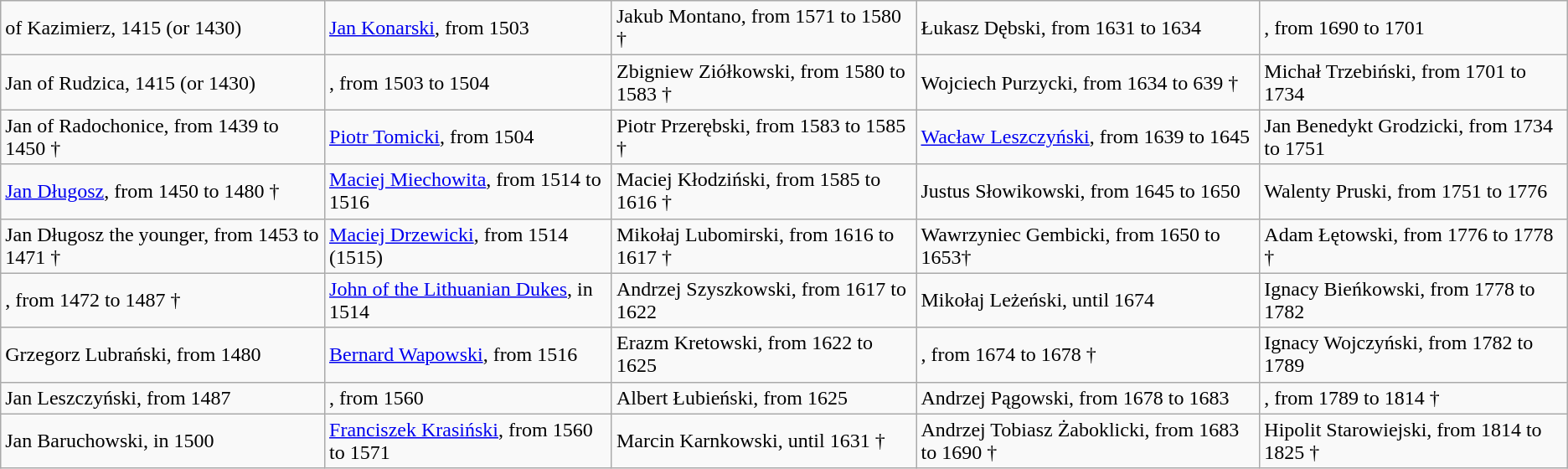<table class="wikitable">
<tr>
<td> of Kazimierz, 1415 (or 1430)</td>
<td><a href='#'>Jan Konarski</a>, from 1503</td>
<td>Jakub Montano, from 1571 to 1580 †</td>
<td>Łukasz Dębski, from 1631 to 1634</td>
<td>, from 1690 to 1701</td>
</tr>
<tr>
<td>Jan of Rudzica, 1415 (or 1430)</td>
<td>, from 1503 to 1504</td>
<td>Zbigniew Ziółkowski, from 1580 to 1583 †</td>
<td>Wojciech Purzycki, from 1634 to 639 †</td>
<td>Michał Trzebiński, from 1701 to 1734</td>
</tr>
<tr>
<td>Jan of Radochonice, from 1439 to 1450 †</td>
<td><a href='#'>Piotr Tomicki</a>, from 1504</td>
<td>Piotr Przerębski, from 1583 to 1585 †</td>
<td><a href='#'>Wacław Leszczyński</a>, from 1639 to 1645</td>
<td>Jan Benedykt Grodzicki, from 1734 to 1751</td>
</tr>
<tr>
<td><a href='#'>Jan Długosz</a>, from 1450 to 1480 †</td>
<td><a href='#'>Maciej Miechowita</a>, from 1514 to 1516</td>
<td>Maciej Kłodziński, from 1585 to 1616 †</td>
<td>Justus Słowikowski, from 1645 to 1650</td>
<td>Walenty Pruski, from 1751 to 1776</td>
</tr>
<tr>
<td>Jan Długosz the younger, from 1453 to 1471 †</td>
<td><a href='#'>Maciej Drzewicki</a>, from 1514 (1515)</td>
<td>Mikołaj Lubomirski, from 1616 to 1617 †</td>
<td>Wawrzyniec Gembicki, from 1650 to 1653†</td>
<td>Adam Łętowski, from 1776 to 1778 †</td>
</tr>
<tr>
<td>, from 1472 to 1487 †</td>
<td><a href='#'>John of the Lithuanian Dukes</a>, in 1514</td>
<td>Andrzej Szyszkowski, from 1617 to 1622</td>
<td>Mikołaj Leżeński, until 1674</td>
<td>Ignacy Bieńkowski, from 1778 to 1782</td>
</tr>
<tr>
<td>Grzegorz Lubrański, from 1480</td>
<td><a href='#'>Bernard Wapowski</a>, from 1516</td>
<td>Erazm Kretowski, from 1622 to 1625</td>
<td>, from 1674 to 1678 †</td>
<td>Ignacy Wojczyński, from 1782 to 1789</td>
</tr>
<tr>
<td>Jan Leszczyński, from 1487</td>
<td>, from 1560</td>
<td>Albert Łubieński, from 1625</td>
<td>Andrzej Pągowski, from 1678 to 1683</td>
<td>, from 1789 to 1814 †</td>
</tr>
<tr>
<td>Jan Baruchowski, in 1500</td>
<td><a href='#'>Franciszek Krasiński</a>, from 1560 to 1571</td>
<td>Marcin Karnkowski, until 1631 †</td>
<td>Andrzej Tobiasz Żaboklicki, from 1683 to 1690 †</td>
<td>Hipolit Starowiejski, from 1814 to 1825 †</td>
</tr>
</table>
